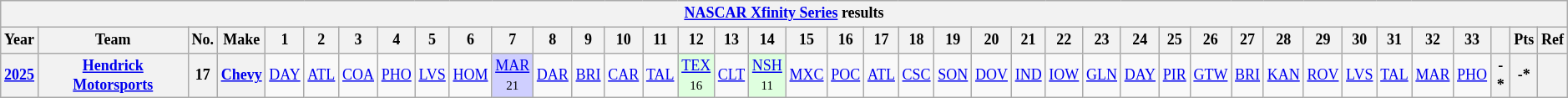<table class="wikitable" style="text-align:center; font-size:75%">
<tr>
<th colspan=42><a href='#'>NASCAR Xfinity Series</a> results</th>
</tr>
<tr>
<th>Year</th>
<th>Team</th>
<th>No.</th>
<th>Make</th>
<th>1</th>
<th>2</th>
<th>3</th>
<th>4</th>
<th>5</th>
<th>6</th>
<th>7</th>
<th>8</th>
<th>9</th>
<th>10</th>
<th>11</th>
<th>12</th>
<th>13</th>
<th>14</th>
<th>15</th>
<th>16</th>
<th>17</th>
<th>18</th>
<th>19</th>
<th>20</th>
<th>21</th>
<th>22</th>
<th>23</th>
<th>24</th>
<th>25</th>
<th>26</th>
<th>27</th>
<th>28</th>
<th>29</th>
<th>30</th>
<th>31</th>
<th>32</th>
<th>33</th>
<th></th>
<th>Pts</th>
<th>Ref</th>
</tr>
<tr>
<th><a href='#'>2025</a></th>
<th><a href='#'>Hendrick Motorsports</a></th>
<th>17</th>
<th><a href='#'>Chevy</a></th>
<td><a href='#'>DAY</a></td>
<td><a href='#'>ATL</a></td>
<td><a href='#'>COA</a></td>
<td><a href='#'>PHO</a></td>
<td><a href='#'>LVS</a></td>
<td><a href='#'>HOM</a></td>
<td style="background:#CFCFFF;"><a href='#'>MAR</a><br><small>21</small></td>
<td><a href='#'>DAR</a></td>
<td><a href='#'>BRI</a></td>
<td><a href='#'>CAR</a></td>
<td><a href='#'>TAL</a></td>
<td style="background:#DFFFDF;"><a href='#'>TEX</a><br><small>16</small></td>
<td><a href='#'>CLT</a></td>
<td style="background:#DFFFDF;"><a href='#'>NSH</a><br><small>11</small></td>
<td><a href='#'>MXC</a></td>
<td><a href='#'>POC</a></td>
<td><a href='#'>ATL</a></td>
<td><a href='#'>CSC</a></td>
<td><a href='#'>SON</a></td>
<td><a href='#'>DOV</a></td>
<td><a href='#'>IND</a></td>
<td><a href='#'>IOW</a></td>
<td><a href='#'>GLN</a></td>
<td><a href='#'>DAY</a></td>
<td><a href='#'>PIR</a></td>
<td><a href='#'>GTW</a></td>
<td><a href='#'>BRI</a></td>
<td><a href='#'>KAN</a></td>
<td><a href='#'>ROV</a></td>
<td><a href='#'>LVS</a></td>
<td><a href='#'>TAL</a></td>
<td><a href='#'>MAR</a></td>
<td><a href='#'>PHO</a></td>
<th>-*</th>
<th>-*</th>
<th></th>
</tr>
</table>
